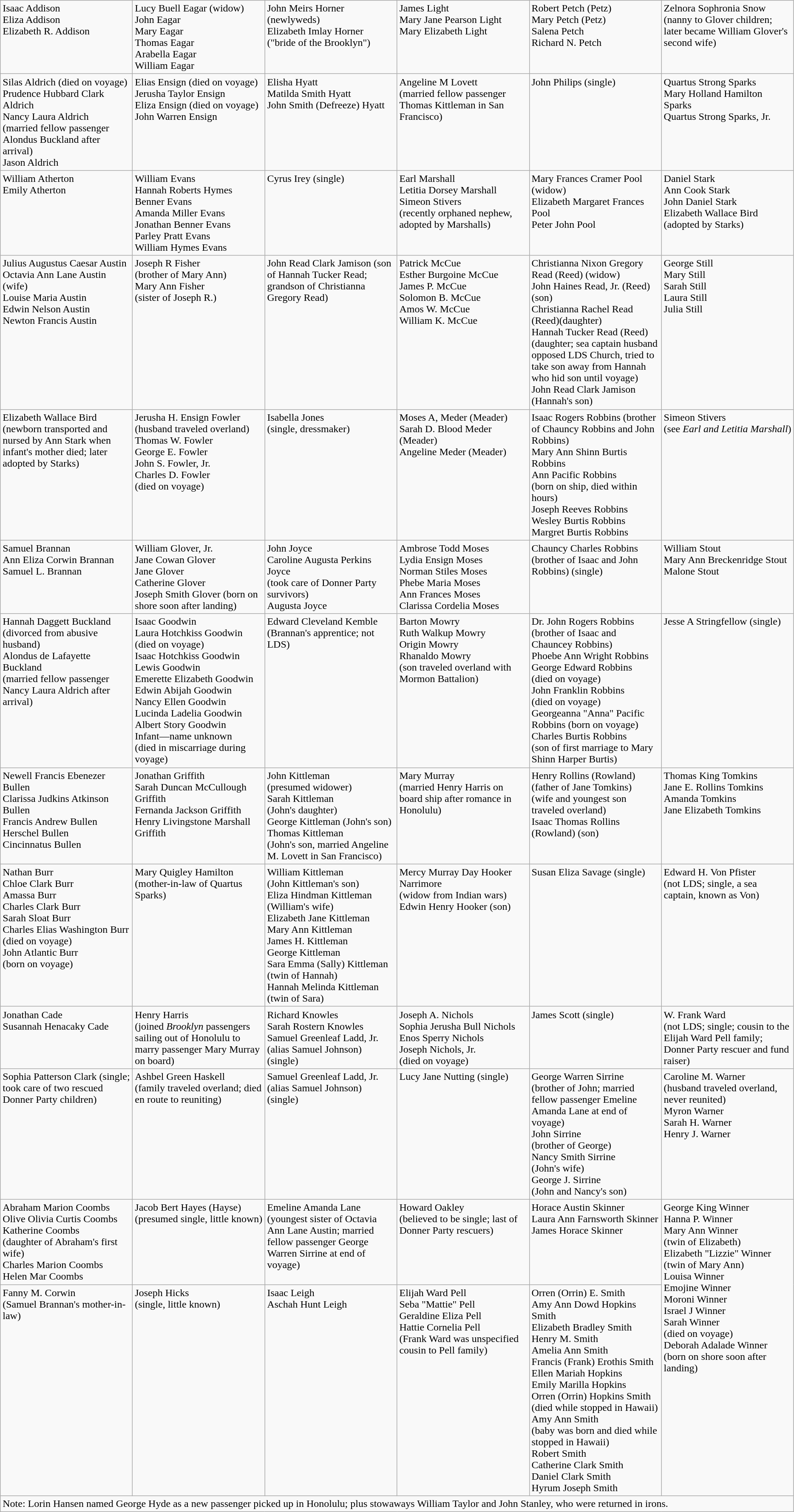<table class="wikitable"; line-height: 1.3em;">
<tr style="vertical-align: top;">
<td style="width: 150pt;">Isaac Addison<br>Eliza Addison<br>Elizabeth R. Addison</td>
<td style="width: 150pt;">Lucy Buell Eagar (widow)<br>John Eagar<br>Mary Eagar<br>Thomas Eagar<br>Arabella Eagar<br>William Eagar</td>
<td style="width: 150pt;">John Meirs Horner (newlyweds)<br>Elizabeth Imlay Horner<br>("bride of the Brooklyn")</td>
<td style="width: 150pt;">James Light<br>Mary Jane Pearson Light<br>Mary Elizabeth Light</td>
<td style="width: 150pt;">Robert Petch (Petz)<br>Mary Petch (Petz)<br>Salena Petch<br>Richard N. Petch</td>
<td style="width: 150pt;">Zelnora Sophronia Snow (nanny to Glover children; later became William Glover's second wife)</td>
</tr>
<tr style="vertical-align: top;">
<td>Silas Aldrich (died on voyage)<br>Prudence Hubbard Clark Aldrich<br>Nancy Laura Aldrich<br>(married fellow passenger Alondus Buckland after  arrival)<br>Jason Aldrich</td>
<td>Elias Ensign (died on voyage)<br>Jerusha Taylor Ensign<br>Eliza Ensign (died on voyage)<br>John Warren Ensign</td>
<td>Elisha Hyatt<br>Matilda Smith Hyatt<br>John Smith (Defreeze) Hyatt</td>
<td>Angeline M Lovett<br>(married fellow passenger Thomas Kittleman in San Francisco)</td>
<td>John Philips (single)</td>
<td>Quartus Strong Sparks<br>Mary Holland Hamilton Sparks<br>Quartus Strong Sparks, Jr.</td>
</tr>
<tr style="vertical-align: top;">
<td>William Atherton<br>Emily Atherton</td>
<td>William Evans<br>Hannah Roberts Hymes Benner Evans<br>Amanda Miller Evans<br>Jonathan Benner Evans<br>Parley Pratt Evans<br>William Hymes Evans</td>
<td>Cyrus Irey (single)</td>
<td>Earl Marshall<br>Letitia Dorsey Marshall<br>Simeon Stivers<br>(recently orphaned nephew, adopted by Marshalls)</td>
<td>Mary Frances Cramer Pool (widow)<br>Elizabeth Margaret Frances Pool<br>Peter John Pool</td>
<td>Daniel Stark<br>Ann Cook Stark<br>John Daniel Stark<br>Elizabeth Wallace Bird (adopted by Starks)</td>
</tr>
<tr style="vertical-align: top;">
<td>Julius Augustus Caesar Austin<br>Octavia Ann Lane Austin (wife)<br>Louise Maria Austin<br>Edwin Nelson Austin<br>Newton Francis Austin</td>
<td>Joseph R Fisher<br>(brother of Mary Ann)<br>Mary Ann Fisher<br>(sister of Joseph R.)</td>
<td>John Read Clark Jamison (son of  Hannah Tucker Read; grandson of Christianna Gregory Read)</td>
<td>Patrick McCue<br>Esther Burgoine McCue<br>James P. McCue<br>Solomon B. McCue<br>Amos W. McCue<br>William K. McCue</td>
<td>Christianna Nixon Gregory Read (Reed) (widow)<br>John Haines Read, Jr. (Reed)(son)<br>Christianna Rachel Read (Reed)(daughter)<br>Hannah Tucker Read (Reed)(daughter; sea captain husband opposed LDS Church, tried to take son away from Hannah who hid son until voyage)<br>John Read Clark Jamison<br>(Hannah's son)</td>
<td>George Still<br>Mary Still<br>Sarah Still<br>Laura Still<br>Julia Still</td>
</tr>
<tr style="vertical-align: top;">
<td>Elizabeth Wallace Bird (newborn transported and nursed by Ann Stark when infant's mother died; later adopted by Starks)</td>
<td>Jerusha H. Ensign Fowler (husband traveled overland)<br>Thomas W. Fowler<br>George E. Fowler<br>John S. Fowler, Jr.<br>Charles D. Fowler<br>(died on voyage)</td>
<td>Isabella Jones<br>(single, dressmaker)</td>
<td>Moses A, Meder (Meader)<br>Sarah D. Blood Meder (Meader)<br>Angeline Meder (Meader)</td>
<td>Isaac Rogers Robbins (brother of Chauncy Robbins and John Robbins)<br>Mary Ann Shinn Burtis Robbins<br>Ann Pacific Robbins<br>(born on ship, died within hours)<br>Joseph Reeves Robbins<br>Wesley Burtis Robbins<br>Margret Burtis Robbins</td>
<td>Simeon Stivers<em><br></em>(see <em>Earl and Letitia Marshall</em>)</td>
</tr>
<tr style="vertical-align: top;">
<td>Samuel Brannan<br>Ann Eliza Corwin Brannan<br>Samuel L. Brannan</td>
<td>William Glover, Jr.<br>Jane Cowan Glover<br>Jane Glover<br>Catherine Glover<br>Joseph Smith Glover (born on shore soon after landing)</td>
<td>John Joyce<br>Caroline Augusta Perkins Joyce<br>(took care of Donner Party survivors)<br>Augusta Joyce</td>
<td>Ambrose Todd Moses<br>Lydia Ensign Moses<br>Norman Stiles Moses<br>Phebe Maria Moses<br>Ann Frances Moses<br>Clarissa Cordelia Moses</td>
<td>Chauncy Charles Robbins (brother of Isaac and John Robbins) (single)</td>
<td>William Stout<br>Mary Ann Breckenridge Stout<br>Malone Stout</td>
</tr>
<tr style="vertical-align: top;">
<td>Hannah Daggett Buckland (divorced from abusive husband)<br>Alondus de Lafayette Buckland<br>(married fellow passenger Nancy Laura Aldrich after arrival)</td>
<td>Isaac Goodwin<br>Laura Hotchkiss Goodwin (died on voyage)<br>Isaac Hotchkiss Goodwin<br>Lewis Goodwin<br>Emerette Elizabeth Goodwin<br>Edwin Abijah Goodwin<br>Nancy Ellen Goodwin<br>Lucinda Ladelia Goodwin<br>Albert Story Goodwin<br>Infant—name unknown<br>(died in miscarriage during voyage)</td>
<td>Edward Cleveland Kemble    (Brannan's apprentice; not LDS)</td>
<td>Barton Mowry<br>Ruth Walkup Mowry<br>Origin Mowry<br>Rhanaldo Mowry<br>(son traveled overland with Mormon Battalion)</td>
<td>Dr. John Rogers Robbins (brother of Isaac and Chauncey Robbins)<br>Phoebe Ann Wright Robbins<br>George Edward Robbins<br>(died on voyage)<br>John Franklin Robbins<br>(died on voyage)<br>Georgeanna "Anna" Pacific Robbins (born on voyage)<br>Charles Burtis Robbins<br>(son of first marriage to Mary Shinn Harper Burtis)</td>
<td>Jesse A Stringfellow (single)</td>
</tr>
<tr style="vertical-align: top;">
<td>Newell Francis Ebenezer Bullen<br>Clarissa Judkins Atkinson Bullen<br>Francis Andrew Bullen<br>Herschel Bullen<br>Cincinnatus Bullen</td>
<td>Jonathan Griffith<br>Sarah Duncan McCullough Griffith<br>Fernanda Jackson Griffith<br>Henry Livingstone Marshall Griffith<br></td>
<td>John Kittleman<br>(presumed widower)<br>Sarah Kittleman<br>(John's daughter)<br>George Kittleman (John's son)<br>Thomas Kittleman<br>(John's son, married Angeline M. Lovett in San Francisco)</td>
<td>Mary Murray<br>(married Henry Harris on board ship after romance in Honolulu)</td>
<td>Henry Rollins (Rowland) (father of Jane Tomkins)<br>(wife and youngest son traveled overland)<br>Isaac Thomas Rollins (Rowland) (son)</td>
<td>Thomas King Tomkins<br>Jane E. Rollins Tomkins<br>Amanda Tomkins<br>Jane Elizabeth Tomkins</td>
</tr>
<tr style="vertical-align: top;">
<td>Nathan Burr<br>Chloe Clark Burr<br>Amassa Burr<br>Charles Clark Burr<br>Sarah Sloat Burr<br>Charles Elias Washington Burr<br>(died on voyage)<br>John Atlantic Burr<br>(born on voyage)</td>
<td>Mary Quigley Hamilton<br>(mother-in-law of Quartus Sparks)</td>
<td>William Kittleman<br>(John Kittleman's son)<br>Eliza Hindman Kittleman (William's wife)<br>Elizabeth Jane Kittleman<br>Mary Ann Kittleman<br>James H. Kittleman<br>George Kittleman<br>Sara Emma (Sally) Kittleman (twin of Hannah)<br>Hannah Melinda Kittleman (twin of Sara)</td>
<td>Mercy Murray Day Hooker Narrimore<br>(widow from Indian wars)<br>Edwin Henry Hooker (son)</td>
<td>Susan Eliza Savage (single)</td>
<td>Edward H. Von Pfister<br>(not LDS; single, a sea captain, known as Von)</td>
</tr>
<tr style="vertical-align: top;">
<td>Jonathan Cade<br>Susannah Henacaky Cade</td>
<td>Henry Harris<br>(joined <em>Brooklyn</em> passengers sailing out of Honolulu to marry passenger Mary Murray on board)</td>
<td>Richard Knowles<br>Sarah Rostern Knowles<br>Samuel Greenleaf Ladd, Jr. (alias Samuel Johnson) (single)</td>
<td>Joseph A. Nichols<br>Sophia Jerusha Bull Nichols<br>Enos Sperry Nichols<br>Joseph Nichols, Jr.<br>(died on voyage)</td>
<td>James Scott (single)</td>
<td>W. Frank Ward<br>(not LDS; single; cousin to the Elijah Ward Pell family; Donner Party rescuer and fund raiser)</td>
</tr>
<tr style="vertical-align: top;">
<td>Sophia Patterson Clark (single; took care of two rescued Donner Party children)</td>
<td>Ashbel Green Haskell<br>(family traveled overland; died en route to reuniting)</td>
<td>Samuel Greenleaf Ladd, Jr. (alias Samuel Johnson) (single)</td>
<td>Lucy Jane Nutting (single)</td>
<td>George Warren Sirrine (brother of John; married fellow passenger Emeline Amanda Lane at end of voyage)<br>John Sirrine<br>(brother of George)<br>Nancy Smith Sirrine<br>(John's wife) <br>George J. Sirrine<br>(John and Nancy's son)</td>
<td>Caroline M. Warner<br>(husband traveled overland, never reunited)<br>Myron Warner<br>Sarah H. Warner<br>Henry J. Warner</td>
</tr>
<tr style="vertical-align: top;">
<td>Abraham Marion Coombs<br>Olive Olivia Curtis Coombs<br>Katherine Coombs<br>(daughter of Abraham's first wife)<br>Charles Marion Coombs<br>Helen Mar Coombs</td>
<td>Jacob Bert Hayes (Hayse) (presumed single, little known)</td>
<td>Emeline Amanda Lane (youngest sister of Octavia Ann Lane Austin; married fellow passenger George Warren Sirrine at end of voyage)</td>
<td>Howard Oakley<br>(believed to be single; last of Donner Party rescuers)</td>
<td>Horace Austin Skinner<br>Laura Ann Farnsworth Skinner<br>James Horace Skinner</td>
<td rowspan="2">George King Winner<br>Hanna P. Winner<br>Mary Ann Winner<br>(twin of Elizabeth)<br>Elizabeth "Lizzie" Winner<br>(twin of Mary Ann)<br>Louisa Winner<br>Emojine Winner<br>Moroni Winner<br>Israel J Winner<br>Sarah Winner<br>(died on voyage)<br>Deborah Adalade Winner (born on shore soon after landing)</td>
</tr>
<tr style="vertical-align: top;">
<td>Fanny M. Corwin<br>(Samuel Brannan's mother-in-law)</td>
<td>Joseph Hicks<br>(single, little known)</td>
<td>Isaac Leigh<br>Aschah Hunt Leigh</td>
<td>Elijah Ward Pell<br>Seba "Mattie" Pell<br>Geraldine Eliza Pell<br>Hattie Cornelia Pell<br>(Frank Ward was unspecified cousin to Pell family)</td>
<td>Orren (Orrin) E. Smith<br>Amy Ann Dowd Hopkins Smith<br>Elizabeth Bradley Smith<br>Henry M. Smith<br>Amelia Ann Smith<br>Francis (Frank) Erothis Smith<br>Ellen Mariah Hopkins<br>Emily Marilla Hopkins<br>Orren (Orrin) Hopkins Smith (died while stopped in Hawaii)<br>Amy Ann Smith<br>(baby was born and died while stopped in Hawaii)<br>Robert Smith<br>Catherine Clark Smith<br>Daniel Clark Smith<br>Hyrum Joseph Smith</td>
</tr>
<tr style="vertical-align: top;">
<td colspan="6">Note: Lorin Hansen named George Hyde as a new passenger picked up in Honolulu; plus stowaways William Taylor and John Stanley, who were returned in irons.</td>
</tr>
</table>
